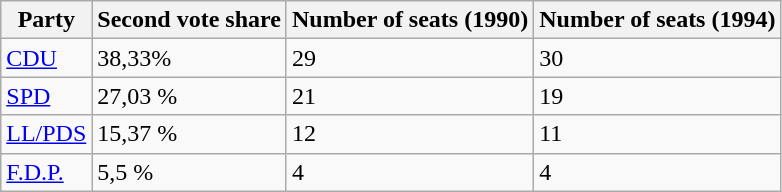<table class="wikitable">
<tr>
<th>Party</th>
<th>Second vote share</th>
<th>Number of seats (1990)</th>
<th>Number of seats (1994)</th>
</tr>
<tr>
<td><a href='#'>CDU</a></td>
<td>38,33%</td>
<td>29</td>
<td>30</td>
</tr>
<tr>
<td><a href='#'>SPD</a></td>
<td>27,03 %</td>
<td>21</td>
<td>19</td>
</tr>
<tr>
<td><a href='#'>LL/PDS</a></td>
<td>15,37 %</td>
<td>12</td>
<td>11</td>
</tr>
<tr>
<td><a href='#'>F.D.P.</a></td>
<td>5,5 %</td>
<td>4</td>
<td>4</td>
</tr>
</table>
